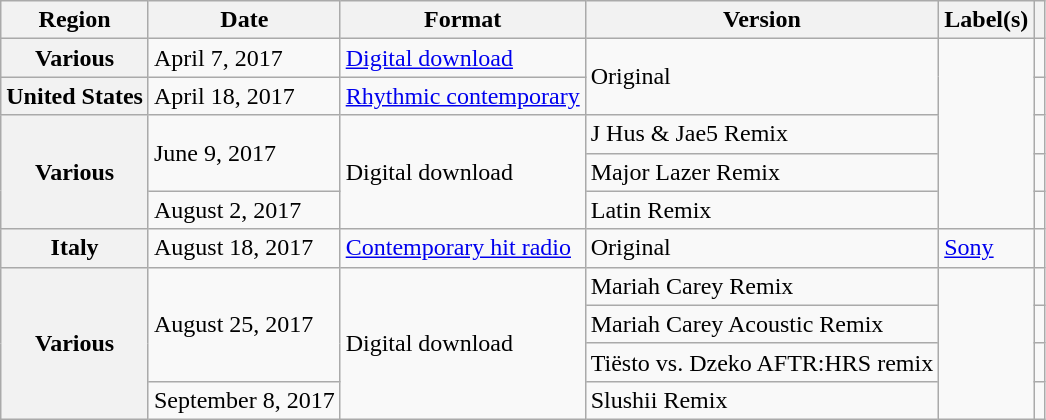<table class="wikitable sortable plainrowheaders">
<tr>
<th scope="col">Region</th>
<th scope="col">Date</th>
<th scope="col">Format</th>
<th scope="col">Version</th>
<th scope="col">Label(s)</th>
<th scope="col"></th>
</tr>
<tr>
<th scope="row">Various</th>
<td>April 7, 2017</td>
<td><a href='#'>Digital download</a></td>
<td rowspan="2">Original</td>
<td rowspan="5"></td>
<td></td>
</tr>
<tr>
<th scope="row">United States</th>
<td>April 18, 2017</td>
<td><a href='#'>Rhythmic contemporary</a></td>
<td></td>
</tr>
<tr>
<th scope="row" rowspan="3">Various</th>
<td rowspan="2">June 9, 2017</td>
<td rowspan="3">Digital download</td>
<td>J Hus & Jae5 Remix</td>
<td></td>
</tr>
<tr>
<td>Major Lazer Remix</td>
<td></td>
</tr>
<tr>
<td>August 2, 2017</td>
<td>Latin Remix</td>
<td></td>
</tr>
<tr>
<th scope="row">Italy</th>
<td>August 18, 2017</td>
<td><a href='#'>Contemporary hit radio</a></td>
<td>Original</td>
<td><a href='#'>Sony</a></td>
<td></td>
</tr>
<tr>
<th scope="row" rowspan="4">Various</th>
<td rowspan="3">August 25, 2017</td>
<td rowspan="4">Digital download</td>
<td>Mariah Carey Remix</td>
<td rowspan="4"></td>
<td></td>
</tr>
<tr>
<td>Mariah Carey Acoustic Remix</td>
<td></td>
</tr>
<tr>
<td>Tiësto vs. Dzeko AFTR:HRS remix</td>
<td></td>
</tr>
<tr>
<td>September 8, 2017</td>
<td>Slushii Remix</td>
<td></td>
</tr>
</table>
